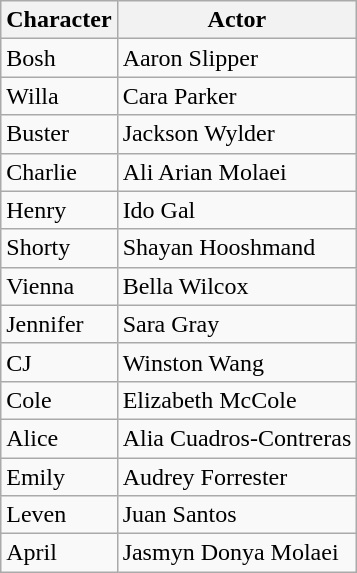<table class="wikitable">
<tr>
<th>Character</th>
<th>Actor</th>
</tr>
<tr>
<td>Bosh</td>
<td>Aaron Slipper</td>
</tr>
<tr>
<td>Willa</td>
<td>Cara Parker</td>
</tr>
<tr>
<td>Buster</td>
<td>Jackson Wylder</td>
</tr>
<tr>
<td>Charlie</td>
<td>Ali Arian Molaei</td>
</tr>
<tr>
<td>Henry</td>
<td>Ido Gal</td>
</tr>
<tr>
<td>Shorty</td>
<td>Shayan Hooshmand</td>
</tr>
<tr>
<td>Vienna</td>
<td>Bella Wilcox</td>
</tr>
<tr>
<td>Jennifer</td>
<td>Sara Gray</td>
</tr>
<tr>
<td>CJ</td>
<td>Winston Wang</td>
</tr>
<tr>
<td>Cole</td>
<td>Elizabeth McCole</td>
</tr>
<tr>
<td>Alice</td>
<td>Alia Cuadros-Contreras</td>
</tr>
<tr>
<td>Emily</td>
<td>Audrey Forrester</td>
</tr>
<tr>
<td>Leven</td>
<td>Juan Santos</td>
</tr>
<tr>
<td>April</td>
<td>Jasmyn Donya Molaei</td>
</tr>
</table>
